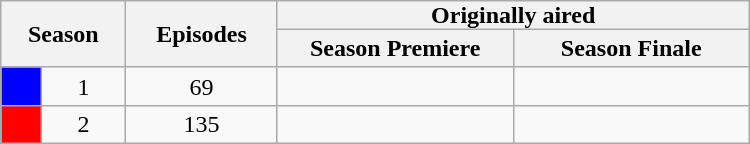<table class="wikitable" width="500px">
<tr>
<th style="padding:0 8px;" rowspan="2" colspan="2">Season</th>
<th style="padding:0 8px;" rowspan="2">Episodes</th>
<th style="padding:0 8px;" colspan="2">Originally aired</th>
</tr>
<tr>
<th width="150px">Season Premiere</th>
<th width="150px">Season Finale</th>
</tr>
<tr>
<td style="background:blue; text-align:center;"></td>
<td style="text-align:center;">1</td>
<td style="text-align:center;">69</td>
<td style="text-align:center;"></td>
<td style="text-align:center;"></td>
</tr>
<tr>
<td style="background:red; text-align:center;"></td>
<td style="text-align:center;">2</td>
<td style="text-align:center;">135</td>
<td style="text-align:center;"></td>
<td style="text-align:center;"></td>
</tr>
</table>
